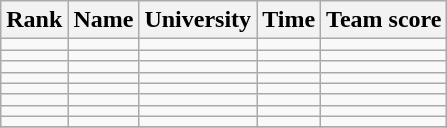<table class="wikitable sortable" style="text-align:center">
<tr>
<th>Rank</th>
<th>Name</th>
<th>University</th>
<th>Time</th>
<th>Team score</th>
</tr>
<tr>
<td></td>
<td align=left></td>
<td align="left"></td>
<td></td>
<td></td>
</tr>
<tr>
<td></td>
<td align=left></td>
<td align="left"></td>
<td></td>
<td></td>
</tr>
<tr>
<td></td>
<td align=left></td>
<td align="left"></td>
<td></td>
<td></td>
</tr>
<tr>
<td></td>
<td align=left></td>
<td align="left"></td>
<td></td>
<td></td>
</tr>
<tr>
<td></td>
<td align=left></td>
<td align="left"></td>
<td></td>
<td></td>
</tr>
<tr>
<td></td>
<td align=left></td>
<td align="left"></td>
<td></td>
<td></td>
</tr>
<tr>
<td></td>
<td align=left></td>
<td align="left"></td>
<td></td>
<td></td>
</tr>
<tr>
<td></td>
<td align=left></td>
<td align="left"></td>
<td></td>
<td></td>
</tr>
<tr>
</tr>
</table>
